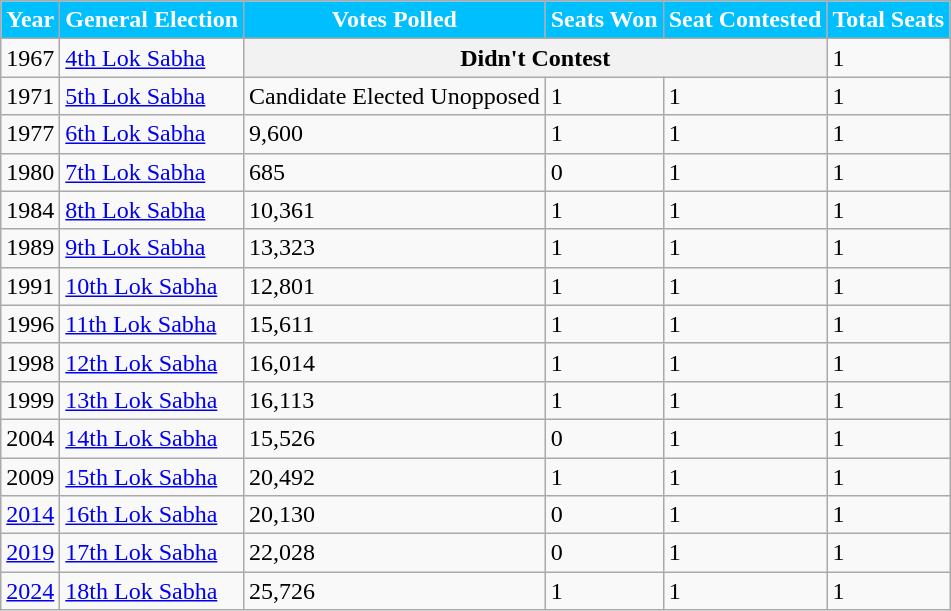<table class="wikitable">
<tr>
<th style="background-color:#00BFFF; color:white">Year</th>
<th style="background-color:#00BFFF; color:white">General Election</th>
<th style="background-color:#00BFFF; color:white">Votes Polled</th>
<th style="background-color:#00BFFF; color:white">Seats Won</th>
<th style="background-color:#00BFFF; color:white">Seat Contested</th>
<th style="background-color:#00BFFF; color:white">Total Seats</th>
</tr>
<tr>
<td>1967</td>
<td><a href='#'>4th Lok Sabha</a></td>
<th colspan=3>Didn't Contest</th>
<td>1</td>
</tr>
<tr>
<td>1971</td>
<td><a href='#'>5th Lok Sabha</a></td>
<td>Candidate Elected Unopposed</td>
<td>1</td>
<td>1</td>
<td>1</td>
</tr>
<tr>
<td>1977</td>
<td><a href='#'>6th Lok Sabha</a></td>
<td>9,600</td>
<td>1</td>
<td>1</td>
<td>1</td>
</tr>
<tr>
<td>1980</td>
<td><a href='#'>7th Lok Sabha</a></td>
<td>685</td>
<td>0</td>
<td>1</td>
<td>1</td>
</tr>
<tr>
<td>1984</td>
<td><a href='#'>8th Lok Sabha</a></td>
<td>10,361</td>
<td>1</td>
<td>1</td>
<td>1</td>
</tr>
<tr>
<td>1989</td>
<td><a href='#'>9th Lok Sabha</a></td>
<td>13,323</td>
<td>1</td>
<td>1</td>
<td>1</td>
</tr>
<tr>
<td>1991</td>
<td><a href='#'>10th Lok Sabha</a></td>
<td>12,801</td>
<td>1</td>
<td>1</td>
<td>1</td>
</tr>
<tr>
<td>1996</td>
<td><a href='#'>11th Lok Sabha</a></td>
<td>15,611</td>
<td>1</td>
<td>1</td>
<td>1</td>
</tr>
<tr>
<td>1998</td>
<td><a href='#'>12th Lok Sabha</a></td>
<td>16,014</td>
<td>1</td>
<td>1</td>
<td>1</td>
</tr>
<tr>
<td>1999</td>
<td><a href='#'>13th Lok Sabha</a></td>
<td>16,113</td>
<td>1</td>
<td>1</td>
<td>1</td>
</tr>
<tr>
<td>2004</td>
<td><a href='#'>14th Lok Sabha</a></td>
<td>15,526</td>
<td>0</td>
<td>1</td>
<td>1</td>
</tr>
<tr>
<td>2009</td>
<td><a href='#'>15th Lok Sabha</a></td>
<td>20,492</td>
<td>1</td>
<td>1</td>
<td>1</td>
</tr>
<tr>
<td><a href='#'>2014</a></td>
<td><a href='#'>16th Lok Sabha</a></td>
<td>20,130</td>
<td>0</td>
<td>1</td>
<td>1</td>
</tr>
<tr>
<td><a href='#'>2019</a></td>
<td><a href='#'>17th Lok Sabha</a></td>
<td>22,028</td>
<td>0</td>
<td>1</td>
<td>1</td>
</tr>
<tr>
<td><a href='#'>2024</a></td>
<td><a href='#'>18th Lok Sabha</a></td>
<td>25,726</td>
<td>1</td>
<td>1</td>
<td>1</td>
</tr>
</table>
